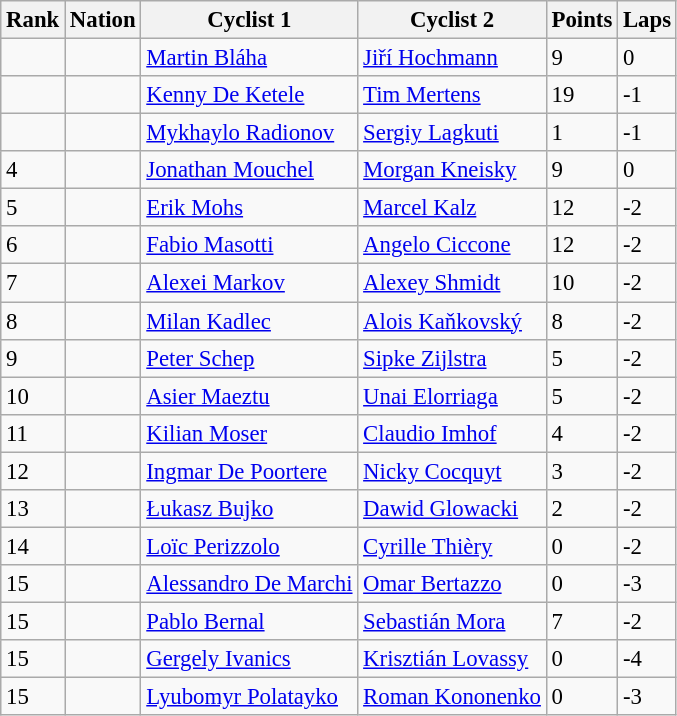<table class="wikitable" style="font-size:95%;">
<tr>
<th>Rank</th>
<th>Nation</th>
<th>Cyclist 1</th>
<th>Cyclist 2</th>
<th>Points</th>
<th>Laps</th>
</tr>
<tr>
<td></td>
<td></td>
<td><a href='#'>Martin Bláha</a></td>
<td><a href='#'>Jiří Hochmann</a></td>
<td>9</td>
<td>0</td>
</tr>
<tr>
<td></td>
<td></td>
<td><a href='#'>Kenny De Ketele</a></td>
<td><a href='#'>Tim Mertens</a></td>
<td>19</td>
<td>-1</td>
</tr>
<tr>
<td></td>
<td></td>
<td><a href='#'>Mykhaylo Radionov</a></td>
<td><a href='#'>Sergiy Lagkuti</a></td>
<td>1</td>
<td>-1</td>
</tr>
<tr>
<td>4</td>
<td></td>
<td><a href='#'>Jonathan Mouchel</a></td>
<td><a href='#'>Morgan Kneisky</a></td>
<td>9</td>
<td>0</td>
</tr>
<tr>
<td>5</td>
<td></td>
<td><a href='#'>Erik Mohs</a></td>
<td><a href='#'>Marcel Kalz</a></td>
<td>12</td>
<td>-2</td>
</tr>
<tr>
<td>6</td>
<td></td>
<td><a href='#'>Fabio Masotti</a></td>
<td><a href='#'>Angelo Ciccone</a></td>
<td>12</td>
<td>-2</td>
</tr>
<tr>
<td>7</td>
<td></td>
<td><a href='#'>Alexei Markov</a></td>
<td><a href='#'>Alexey Shmidt</a></td>
<td>10</td>
<td>-2</td>
</tr>
<tr>
<td>8</td>
<td></td>
<td><a href='#'>Milan Kadlec</a></td>
<td><a href='#'>Alois Kaňkovský</a></td>
<td>8</td>
<td>-2</td>
</tr>
<tr>
<td>9</td>
<td></td>
<td><a href='#'>Peter Schep</a></td>
<td><a href='#'>Sipke Zijlstra</a></td>
<td>5</td>
<td>-2</td>
</tr>
<tr>
<td>10</td>
<td></td>
<td><a href='#'>Asier Maeztu</a></td>
<td><a href='#'>Unai Elorriaga</a></td>
<td>5</td>
<td>-2</td>
</tr>
<tr>
<td>11</td>
<td></td>
<td><a href='#'>Kilian Moser</a></td>
<td><a href='#'>Claudio Imhof</a></td>
<td>4</td>
<td>-2</td>
</tr>
<tr>
<td>12</td>
<td></td>
<td><a href='#'>Ingmar De Poortere</a></td>
<td><a href='#'>Nicky Cocquyt</a></td>
<td>3</td>
<td>-2</td>
</tr>
<tr>
<td>13</td>
<td></td>
<td><a href='#'>Łukasz Bujko</a></td>
<td><a href='#'>Dawid Glowacki</a></td>
<td>2</td>
<td>-2</td>
</tr>
<tr>
<td>14</td>
<td></td>
<td><a href='#'>Loïc Perizzolo</a></td>
<td><a href='#'>Cyrille Thièry</a></td>
<td>0</td>
<td>-2</td>
</tr>
<tr>
<td>15</td>
<td></td>
<td><a href='#'>Alessandro De Marchi</a></td>
<td><a href='#'>Omar Bertazzo</a></td>
<td>0</td>
<td>-3</td>
</tr>
<tr>
<td>15</td>
<td></td>
<td><a href='#'>Pablo Bernal</a></td>
<td><a href='#'>Sebastián Mora</a></td>
<td>7</td>
<td>-2</td>
</tr>
<tr>
<td>15</td>
<td></td>
<td><a href='#'>Gergely Ivanics</a></td>
<td><a href='#'>Krisztián Lovassy</a></td>
<td>0</td>
<td>-4</td>
</tr>
<tr>
<td>15</td>
<td></td>
<td><a href='#'>Lyubomyr Polatayko</a></td>
<td><a href='#'>Roman Kononenko</a></td>
<td>0</td>
<td>-3</td>
</tr>
</table>
